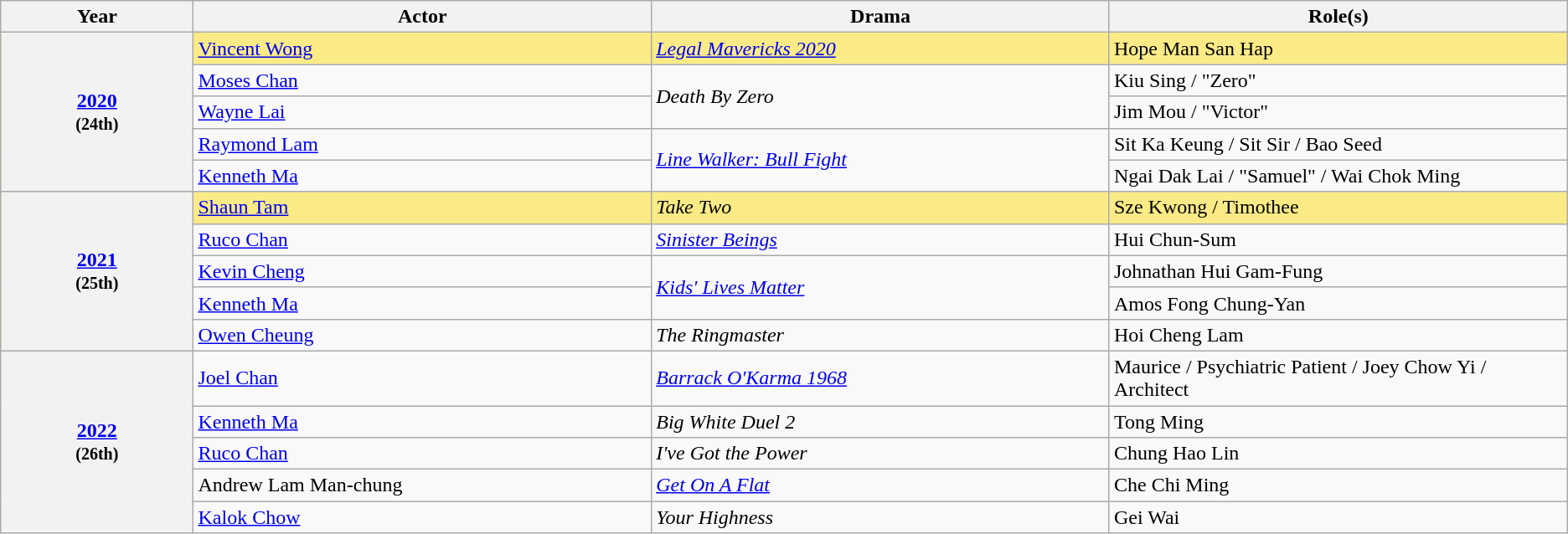<table class="wikitable">
<tr>
<th width="8%">Year</th>
<th width="19%">Actor</th>
<th width="19%">Drama</th>
<th width="19%">Role(s)</th>
</tr>
<tr style="background:#FAEB86">
<th rowspan="5"><strong><a href='#'>2020</a></strong><br><small>(24th)</small></th>
<td><a href='#'>Vincent Wong</a> </td>
<td><em><a href='#'>Legal Mavericks 2020</a></em></td>
<td>Hope Man San Hap</td>
</tr>
<tr>
<td><a href='#'>Moses Chan</a></td>
<td rowspan="2"><em>Death By Zero</em></td>
<td>Kiu Sing / "Zero"</td>
</tr>
<tr>
<td><a href='#'>Wayne Lai</a></td>
<td>Jim Mou / "Victor"</td>
</tr>
<tr>
<td><a href='#'>Raymond Lam</a></td>
<td rowspan="2"><em><a href='#'>Line Walker: Bull Fight</a></em></td>
<td>Sit Ka Keung / Sit Sir / Bao Seed</td>
</tr>
<tr>
<td><a href='#'>Kenneth Ma</a></td>
<td>Ngai Dak Lai / "Samuel" / Wai Chok Ming</td>
</tr>
<tr style="background:#FAEB86">
<th rowspan="5"><strong><a href='#'>2021</a></strong><br><small>(25th)</small></th>
<td><a href='#'>Shaun Tam</a> </td>
<td><em>Take Two</em></td>
<td>Sze Kwong / Timothee</td>
</tr>
<tr>
<td><a href='#'>Ruco Chan</a></td>
<td><em><a href='#'>Sinister Beings</a></em></td>
<td>Hui Chun-Sum</td>
</tr>
<tr>
<td><a href='#'>Kevin Cheng</a></td>
<td rowspan="2"><em><a href='#'>Kids' Lives Matter</a></em></td>
<td>Johnathan Hui Gam-Fung</td>
</tr>
<tr>
<td><a href='#'>Kenneth Ma</a></td>
<td>Amos Fong Chung-Yan</td>
</tr>
<tr>
<td><a href='#'>Owen Cheung</a></td>
<td><em>The Ringmaster</em></td>
<td>Hoi Cheng Lam</td>
</tr>
<tr>
<th rowspan="5"><strong><a href='#'>2022</a></strong><br><small>(26th)</small></th>
<td><a href='#'>Joel Chan</a> </td>
<td><em><a href='#'>Barrack O'Karma 1968</a></em></td>
<td>Maurice / Psychiatric Patient / Joey Chow Yi / Architect</td>
</tr>
<tr>
<td><a href='#'>Kenneth Ma</a></td>
<td><em>Big White Duel 2</em></td>
<td>Tong Ming</td>
</tr>
<tr>
<td><a href='#'>Ruco Chan</a></td>
<td><em>I've Got the Power</em></td>
<td>Chung Hao Lin</td>
</tr>
<tr>
<td>Andrew Lam Man-chung</td>
<td><em><a href='#'>Get On A Flat</a></em></td>
<td>Che Chi Ming</td>
</tr>
<tr>
<td><a href='#'>Kalok Chow</a></td>
<td><em>Your Highness</em></td>
<td>Gei Wai</td>
</tr>
</table>
